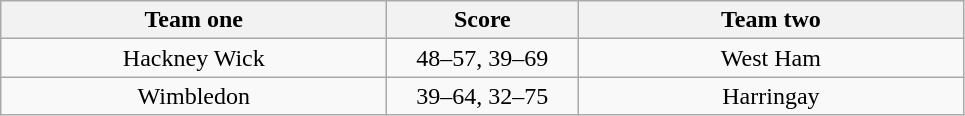<table class="wikitable" style="text-align: center">
<tr>
<th width=250>Team one</th>
<th width=120>Score</th>
<th width=250>Team two</th>
</tr>
<tr>
<td>Hackney Wick</td>
<td>48–57, 39–69</td>
<td>West Ham</td>
</tr>
<tr>
<td>Wimbledon</td>
<td>39–64, 32–75</td>
<td>Harringay</td>
</tr>
</table>
